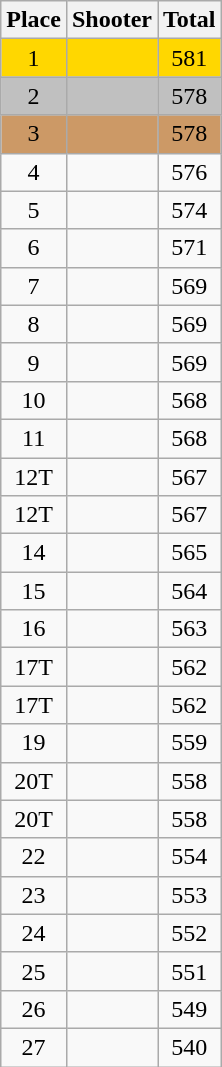<table class=wikitable style="text-align:center">
<tr>
<th>Place</th>
<th>Shooter</th>
<th>Total</th>
</tr>
<tr align=center bgcolor=gold>
<td>1</td>
<td align=left></td>
<td>581</td>
</tr>
<tr align=center bgcolor=silver>
<td>2</td>
<td align=left></td>
<td>578</td>
</tr>
<tr align=center bgcolor=cc9966>
<td>3</td>
<td align=left></td>
<td>578</td>
</tr>
<tr>
<td>4</td>
<td align=left></td>
<td>576</td>
</tr>
<tr>
<td>5</td>
<td align=left></td>
<td>574</td>
</tr>
<tr>
<td>6</td>
<td align=left></td>
<td>571</td>
</tr>
<tr>
<td>7</td>
<td align=left></td>
<td>569</td>
</tr>
<tr>
<td>8</td>
<td align=left></td>
<td>569</td>
</tr>
<tr>
<td>9</td>
<td align=left></td>
<td>569</td>
</tr>
<tr>
<td>10</td>
<td align=left></td>
<td>568</td>
</tr>
<tr>
<td>11</td>
<td align=left></td>
<td>568</td>
</tr>
<tr>
<td>12T</td>
<td align=left></td>
<td>567</td>
</tr>
<tr>
<td>12T</td>
<td align=left></td>
<td>567</td>
</tr>
<tr>
<td>14</td>
<td align=left></td>
<td>565</td>
</tr>
<tr>
<td>15</td>
<td align=left></td>
<td>564</td>
</tr>
<tr>
<td>16</td>
<td align=left></td>
<td>563</td>
</tr>
<tr>
<td>17T</td>
<td align=left></td>
<td>562</td>
</tr>
<tr>
<td>17T</td>
<td align=left></td>
<td>562</td>
</tr>
<tr>
<td>19</td>
<td align=left></td>
<td>559</td>
</tr>
<tr>
<td>20T</td>
<td align=left></td>
<td>558</td>
</tr>
<tr>
<td>20T</td>
<td align=left></td>
<td>558</td>
</tr>
<tr>
<td>22</td>
<td align=left></td>
<td>554</td>
</tr>
<tr>
<td>23</td>
<td align=left></td>
<td>553</td>
</tr>
<tr>
<td>24</td>
<td align=left></td>
<td>552</td>
</tr>
<tr>
<td>25</td>
<td align=left></td>
<td>551</td>
</tr>
<tr>
<td>26</td>
<td align=left></td>
<td>549</td>
</tr>
<tr>
<td>27</td>
<td align=left></td>
<td>540</td>
</tr>
</table>
